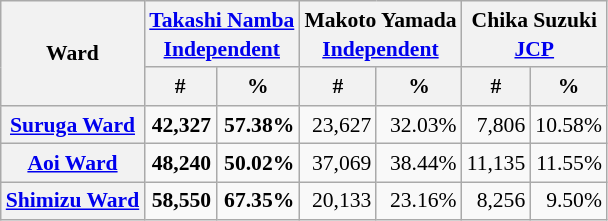<table class="wikitable sortable" style="text-align:right;font-size:90%;line-height:1.3">
<tr>
<th rowspan="2">Ward</th>
<th colspan="2"><a href='#'>Takashi Namba</a><br><a href='#'>Independent</a></th>
<th colspan="2">Makoto Yamada<br><a href='#'>Independent</a></th>
<th colspan="2">Chika Suzuki<br><a href='#'>JCP</a></th>
</tr>
<tr>
<th data-sort-type="number">#</th>
<th data-sort-type="number">%</th>
<th data-sort-type="number">#</th>
<th data-sort-type="number">%</th>
<th data-sort-type="number">#</th>
<th data-sort-type="number">%</th>
</tr>
<tr>
<th><a href='#'>Suruga Ward</a></th>
<td><strong>42,327</strong></td>
<td><strong>57.38%</strong></td>
<td>23,627</td>
<td>32.03%</td>
<td>7,806</td>
<td>10.58%</td>
</tr>
<tr>
<th><a href='#'>Aoi Ward</a></th>
<td><strong>48,240</strong></td>
<td><strong>50.02%</strong></td>
<td>37,069</td>
<td>38.44%</td>
<td>11,135</td>
<td>11.55%</td>
</tr>
<tr>
<th><a href='#'>Shimizu Ward</a></th>
<td><strong>58,550</strong></td>
<td><strong>67.35%</strong></td>
<td>20,133</td>
<td>23.16%</td>
<td>8,256</td>
<td>9.50%</td>
</tr>
</table>
